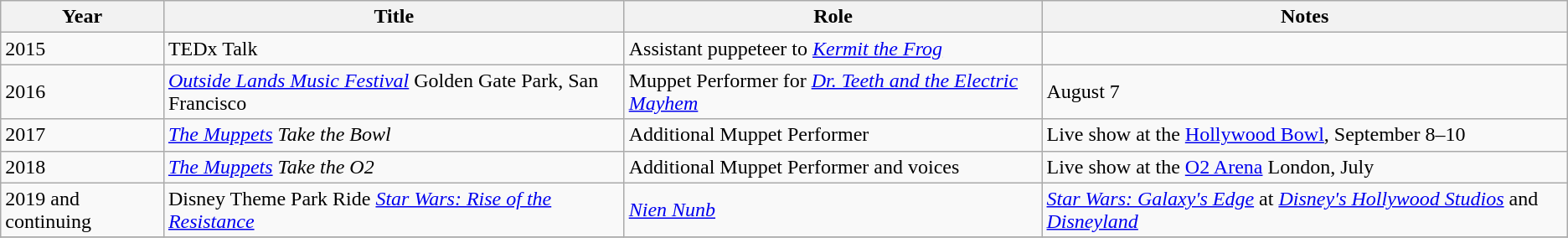<table class="wikitable">
<tr>
<th>Year</th>
<th>Title</th>
<th>Role</th>
<th>Notes</th>
</tr>
<tr>
<td>2015</td>
<td>TEDx Talk</td>
<td>Assistant puppeteer to <em><a href='#'>Kermit the Frog</a> </em></td>
<td></td>
</tr>
<tr>
<td>2016</td>
<td><em><a href='#'>Outside Lands Music Festival</a></em> Golden Gate Park, San Francisco</td>
<td>Muppet Performer for <em><a href='#'>Dr. Teeth and the Electric Mayhem</a></em></td>
<td>August 7</td>
</tr>
<tr>
<td>2017</td>
<td><em><a href='#'>The Muppets</a> Take the Bowl</em></td>
<td>Additional Muppet Performer</td>
<td>Live show at the <a href='#'>Hollywood Bowl</a>, September 8–10</td>
</tr>
<tr>
<td>2018</td>
<td><em><a href='#'>The Muppets</a> Take the O2</em></td>
<td>Additional Muppet Performer and voices</td>
<td>Live show at the <a href='#'>O2 Arena</a> London, July</td>
</tr>
<tr>
<td>2019 and continuing</td>
<td>Disney Theme Park Ride <em><a href='#'>Star Wars: Rise of the Resistance</a></em></td>
<td><em><a href='#'>Nien Nunb</a></em></td>
<td><em><a href='#'>Star Wars: Galaxy's Edge</a></em> at <em><a href='#'>Disney's Hollywood Studios</a></em> and <em><a href='#'>Disneyland</a></em></td>
</tr>
<tr>
</tr>
</table>
